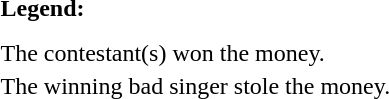<table class="toccolours" style="font-size:100%; white-space:nowrap;">
<tr>
<td><strong>Legend:</strong></td>
<td>      </td>
</tr>
<tr>
<td></td>
</tr>
<tr>
<td></td>
</tr>
<tr>
<td> The contestant(s) won the money.</td>
</tr>
<tr>
<td> The winning bad singer stole the money.</td>
</tr>
</table>
